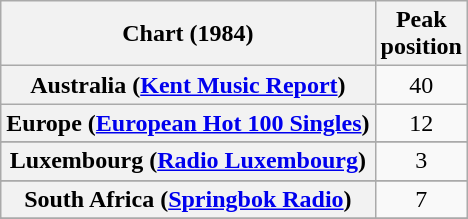<table class="wikitable sortable plainrowheaders" style="text-align:center">
<tr>
<th scope="col">Chart (1984)</th>
<th scope="col">Peak<br>position</th>
</tr>
<tr>
<th scope="row">Australia (<a href='#'>Kent Music Report</a>)</th>
<td>40</td>
</tr>
<tr>
<th scope="row">Europe (<a href='#'>European Hot 100 Singles</a>)</th>
<td>12</td>
</tr>
<tr>
</tr>
<tr>
<th scope="row">Luxembourg (<a href='#'>Radio Luxembourg</a>)</th>
<td align="center">3</td>
</tr>
<tr>
</tr>
<tr>
</tr>
<tr>
<th scope="row">South Africa (<a href='#'>Springbok Radio</a>)</th>
<td>7</td>
</tr>
<tr>
</tr>
<tr>
</tr>
<tr>
</tr>
<tr>
</tr>
</table>
